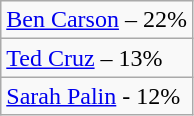<table class="wikitable sortable">
<tr>
<td><a href='#'>Ben Carson</a> – 22%</td>
</tr>
<tr>
<td><a href='#'>Ted Cruz</a> – 13%</td>
</tr>
<tr>
<td><a href='#'>Sarah Palin</a> - 12%</td>
</tr>
</table>
